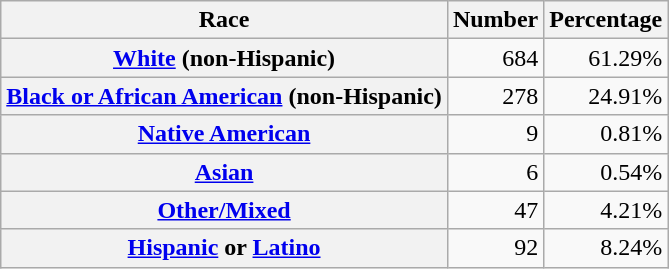<table class="wikitable" style="text-align:right">
<tr>
<th scope="col">Race</th>
<th scope="col">Number</th>
<th scope="col">Percentage</th>
</tr>
<tr>
<th scope="row"><a href='#'>White</a> (non-Hispanic)</th>
<td>684</td>
<td>61.29%</td>
</tr>
<tr>
<th scope="row"><a href='#'>Black or African American</a> (non-Hispanic)</th>
<td>278</td>
<td>24.91%</td>
</tr>
<tr>
<th scope="row"><a href='#'>Native American</a></th>
<td>9</td>
<td>0.81%</td>
</tr>
<tr>
<th scope="row"><a href='#'>Asian</a></th>
<td>6</td>
<td>0.54%</td>
</tr>
<tr>
<th scope="row"><a href='#'>Other/Mixed</a></th>
<td>47</td>
<td>4.21%</td>
</tr>
<tr>
<th scope="row"><a href='#'>Hispanic</a> or <a href='#'>Latino</a></th>
<td>92</td>
<td>8.24%</td>
</tr>
</table>
